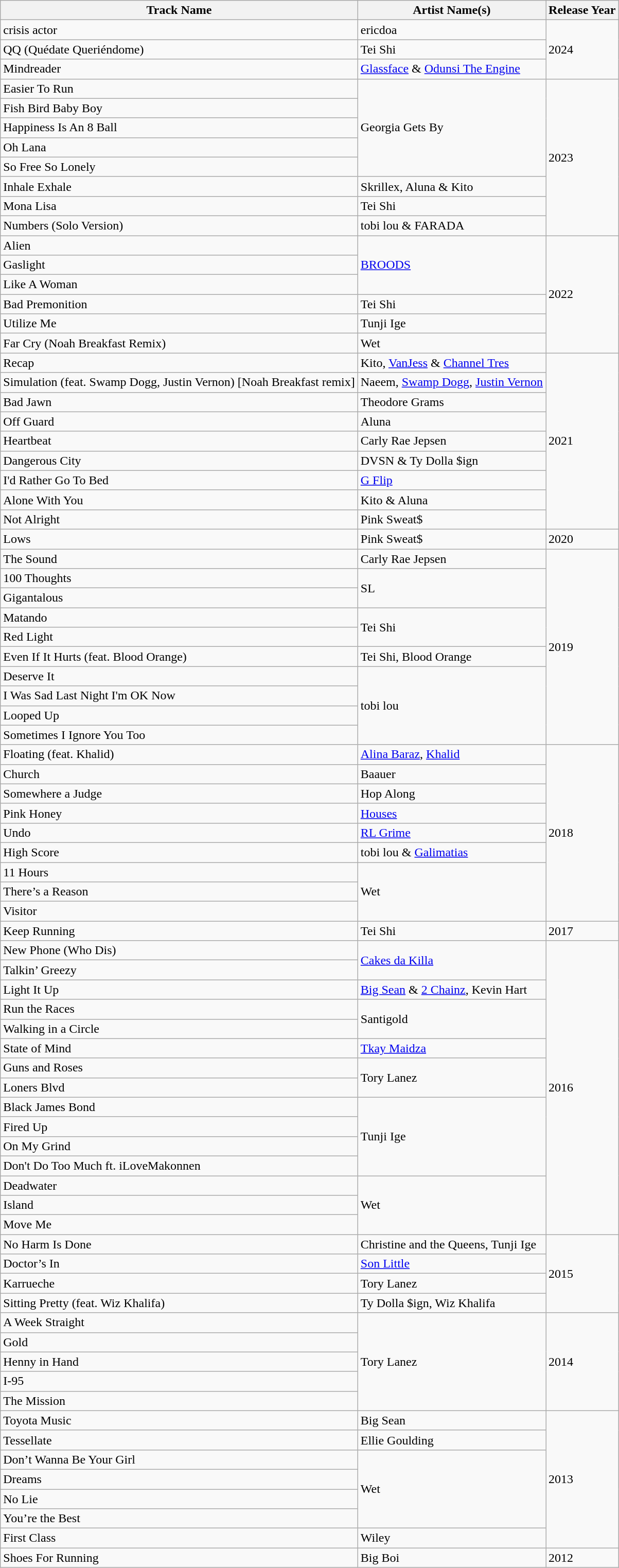<table class="wikitable">
<tr>
<th>Track Name</th>
<th>Artist Name(s)</th>
<th>Release Year</th>
</tr>
<tr>
<td>‍crisis actor</td>
<td>ericdoa</td>
<td rowspan="3">2024</td>
</tr>
<tr>
<td>QQ (Quédate Queriéndome)</td>
<td>Tei Shi</td>
</tr>
<tr>
<td>Mindreader</td>
<td><a href='#'>Glassface</a> & <a href='#'>Odunsi The Engine</a></td>
</tr>
<tr>
<td>Easier To Run</td>
<td rowspan="5">Georgia Gets By</td>
<td rowspan="8">2023</td>
</tr>
<tr>
<td>Fish Bird Baby Boy</td>
</tr>
<tr>
<td>Happiness Is An 8 Ball</td>
</tr>
<tr>
<td>Oh Lana</td>
</tr>
<tr>
<td>So Free So Lonely</td>
</tr>
<tr>
<td>Inhale Exhale</td>
<td>Skrillex, Aluna & Kito</td>
</tr>
<tr>
<td>Mona Lisa</td>
<td>Tei Shi</td>
</tr>
<tr>
<td>Numbers (Solo Version)</td>
<td>tobi lou & FARADA</td>
</tr>
<tr>
<td>Alien</td>
<td rowspan="3"><a href='#'>BROODS</a></td>
<td rowspan="6">2022</td>
</tr>
<tr>
<td>Gaslight</td>
</tr>
<tr>
<td>Like A Woman</td>
</tr>
<tr>
<td>Bad Premonition</td>
<td>Tei Shi</td>
</tr>
<tr>
<td>Utilize Me</td>
<td>Tunji Ige</td>
</tr>
<tr>
<td>Far Cry (Noah Breakfast Remix)</td>
<td>Wet</td>
</tr>
<tr>
<td>Recap</td>
<td>Kito, <a href='#'>VanJess</a> & <a href='#'>Channel Tres</a></td>
<td rowspan="9">2021</td>
</tr>
<tr>
<td>Simulation (feat. Swamp Dogg, Justin Vernon) [Noah Breakfast remix]</td>
<td>Naeem, <a href='#'>Swamp Dogg</a>, <a href='#'>Justin Vernon</a></td>
</tr>
<tr>
<td>Bad Jawn</td>
<td>Theodore Grams</td>
</tr>
<tr>
<td>Off Guard</td>
<td>Aluna</td>
</tr>
<tr>
<td>Heartbeat</td>
<td>Carly Rae Jepsen</td>
</tr>
<tr>
<td>Dangerous City</td>
<td>DVSN & Ty Dolla $ign</td>
</tr>
<tr>
<td>I'd Rather Go To Bed</td>
<td><a href='#'>G Flip</a></td>
</tr>
<tr>
<td>Alone With You</td>
<td>Kito & Aluna</td>
</tr>
<tr>
<td>Not Alright</td>
<td>Pink Sweat$</td>
</tr>
<tr>
<td>Lows</td>
<td>Pink Sweat$</td>
<td>2020</td>
</tr>
<tr>
<td>The Sound</td>
<td>Carly Rae Jepsen</td>
<td rowspan="10">2019</td>
</tr>
<tr>
<td>100 Thoughts</td>
<td rowspan="2">SL</td>
</tr>
<tr>
<td>Gigantalous</td>
</tr>
<tr>
<td>Matando</td>
<td rowspan="2">Tei Shi</td>
</tr>
<tr>
<td>Red Light</td>
</tr>
<tr>
<td>Even If It Hurts (feat. Blood Orange)</td>
<td>Tei Shi, Blood Orange</td>
</tr>
<tr>
<td>Deserve It</td>
<td rowspan="4">tobi lou</td>
</tr>
<tr>
<td>I Was Sad Last Night I'm OK  Now</td>
</tr>
<tr>
<td>Looped Up</td>
</tr>
<tr>
<td>Sometimes I Ignore You Too</td>
</tr>
<tr>
<td>Floating (feat. Khalid)</td>
<td><a href='#'>Alina Baraz</a>, <a href='#'>Khalid</a></td>
<td rowspan="9">2018</td>
</tr>
<tr>
<td>Church</td>
<td>Baauer</td>
</tr>
<tr>
<td>Somewhere a Judge</td>
<td>Hop Along</td>
</tr>
<tr>
<td>Pink Honey</td>
<td><a href='#'>Houses</a></td>
</tr>
<tr>
<td>Undo</td>
<td><a href='#'>RL Grime</a></td>
</tr>
<tr>
<td>High Score</td>
<td>tobi lou & <a href='#'>Galimatias</a></td>
</tr>
<tr>
<td>11 Hours</td>
<td rowspan="3">Wet</td>
</tr>
<tr>
<td>There’s a Reason</td>
</tr>
<tr>
<td>Visitor</td>
</tr>
<tr>
<td>Keep Running</td>
<td>Tei Shi</td>
<td>2017</td>
</tr>
<tr>
<td>New Phone (Who Dis)</td>
<td rowspan="2"><a href='#'>Cakes da Killa</a></td>
<td rowspan="15">2016</td>
</tr>
<tr>
<td>Talkin’ Greezy</td>
</tr>
<tr>
<td>Light It Up</td>
<td><a href='#'>Big Sean</a> & <a href='#'>2 Chainz</a>, Kevin Hart</td>
</tr>
<tr>
<td>Run the Races</td>
<td rowspan="2">Santigold</td>
</tr>
<tr>
<td>Walking in a Circle</td>
</tr>
<tr>
<td>State of Mind</td>
<td><a href='#'>Tkay Maidza</a></td>
</tr>
<tr>
<td>Guns and Roses</td>
<td rowspan="2">Tory Lanez</td>
</tr>
<tr>
<td>Loners Blvd</td>
</tr>
<tr>
<td>Black James Bond</td>
<td rowspan="4">Tunji Ige</td>
</tr>
<tr>
<td>Fired Up</td>
</tr>
<tr>
<td>On My Grind</td>
</tr>
<tr>
<td>Don't Do Too Much ft. iLoveMakonnen</td>
</tr>
<tr>
<td>Deadwater</td>
<td rowspan="3">Wet</td>
</tr>
<tr>
<td>Island</td>
</tr>
<tr>
<td>Move Me</td>
</tr>
<tr>
<td>No Harm Is Done</td>
<td>Christine and the Queens, Tunji Ige</td>
<td rowspan="4">2015</td>
</tr>
<tr>
<td>Doctor’s In</td>
<td><a href='#'>Son Little</a></td>
</tr>
<tr>
<td>Karrueche</td>
<td>Tory Lanez</td>
</tr>
<tr>
<td>Sitting Pretty (feat. Wiz  Khalifa)</td>
<td>Ty Dolla $ign, Wiz Khalifa</td>
</tr>
<tr>
<td>A Week Straight</td>
<td rowspan="5">Tory Lanez</td>
<td rowspan="5">2014</td>
</tr>
<tr>
<td>Gold</td>
</tr>
<tr>
<td>Henny in Hand</td>
</tr>
<tr>
<td>I-95</td>
</tr>
<tr>
<td>The Mission</td>
</tr>
<tr>
<td>Toyota Music</td>
<td>Big Sean</td>
<td rowspan="7">2013</td>
</tr>
<tr>
<td>Tessellate</td>
<td>Ellie Goulding</td>
</tr>
<tr>
<td>Don’t Wanna Be Your Girl</td>
<td rowspan="4">Wet</td>
</tr>
<tr>
<td>Dreams</td>
</tr>
<tr>
<td>No Lie</td>
</tr>
<tr>
<td>You’re the Best</td>
</tr>
<tr>
<td>First Class</td>
<td>Wiley</td>
</tr>
<tr>
<td>Shoes For Running</td>
<td>Big Boi</td>
<td>2012</td>
</tr>
</table>
